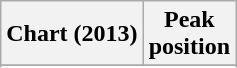<table class="wikitable sortable">
<tr>
<th>Chart (2013)</th>
<th>Peak<br>position</th>
</tr>
<tr>
</tr>
<tr>
</tr>
</table>
